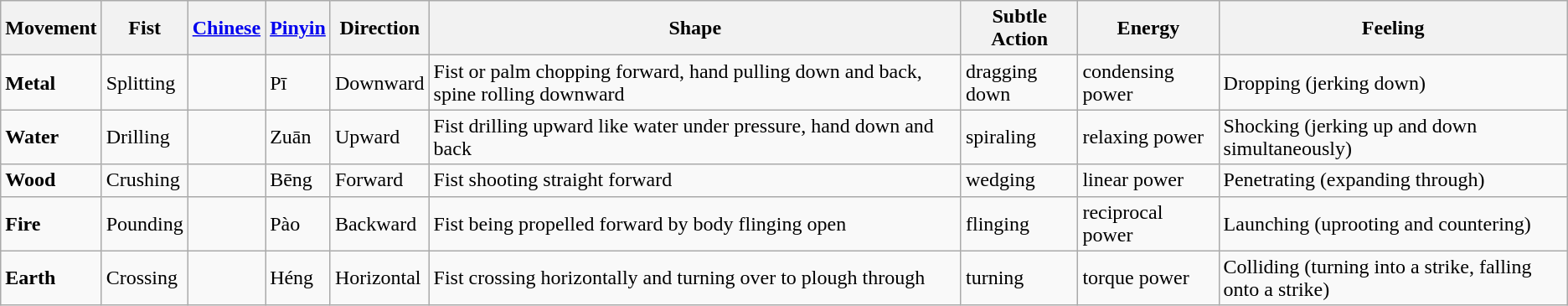<table class="wikitable">
<tr>
<th>Movement</th>
<th>Fist</th>
<th><a href='#'>Chinese</a></th>
<th><a href='#'>Pinyin</a></th>
<th>Direction</th>
<th>Shape</th>
<th>Subtle Action</th>
<th>Energy</th>
<th>Feeling</th>
</tr>
<tr>
<td><strong>Metal</strong></td>
<td>Splitting</td>
<td></td>
<td>Pī</td>
<td>Downward</td>
<td>Fist or palm chopping forward, hand pulling down and back, spine rolling downward</td>
<td>dragging down</td>
<td>condensing power</td>
<td>Dropping (jerking down)</td>
</tr>
<tr>
<td><strong>Water</strong></td>
<td>Drilling</td>
<td></td>
<td>Zuān</td>
<td>Upward</td>
<td>Fist drilling upward like water under pressure, hand down and back</td>
<td>spiraling</td>
<td>relaxing power</td>
<td>Shocking (jerking up and down simultaneously)</td>
</tr>
<tr>
<td><strong>Wood</strong></td>
<td>Crushing</td>
<td></td>
<td>Bēng</td>
<td>Forward</td>
<td>Fist shooting straight forward</td>
<td>wedging</td>
<td>linear power</td>
<td>Penetrating (expanding through)</td>
</tr>
<tr>
<td><strong>Fire</strong></td>
<td>Pounding</td>
<td></td>
<td>Pào</td>
<td>Backward</td>
<td>Fist being propelled forward by body flinging open</td>
<td>flinging</td>
<td>reciprocal power</td>
<td>Launching (uprooting and countering)</td>
</tr>
<tr>
<td><strong>Earth</strong></td>
<td>Crossing</td>
<td></td>
<td>Héng</td>
<td>Horizontal</td>
<td>Fist crossing horizontally and turning over to plough through</td>
<td>turning</td>
<td>torque power</td>
<td>Colliding (turning into a strike, falling onto a strike)</td>
</tr>
</table>
